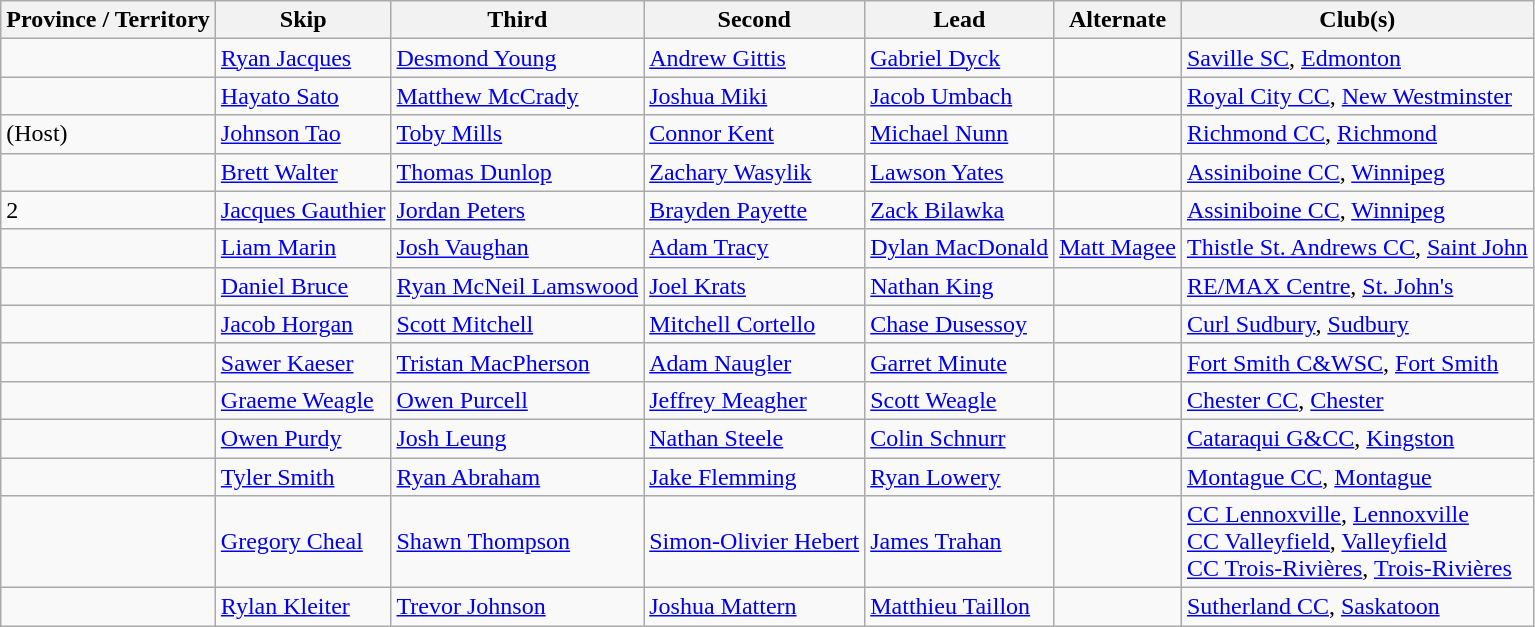<table class="wikitable">
<tr>
<th>Province / Territory</th>
<th>Skip</th>
<th>Third</th>
<th>Second</th>
<th>Lead</th>
<th>Alternate</th>
<th>Club(s)</th>
</tr>
<tr>
<td></td>
<td><a href='#'>Ryan Jacques</a></td>
<td><a href='#'>Desmond Young</a></td>
<td><a href='#'>Andrew Gittis</a></td>
<td><a href='#'>Gabriel Dyck</a></td>
<td></td>
<td><a href='#'>Saville SC</a>, <a href='#'>Edmonton</a></td>
</tr>
<tr>
<td></td>
<td><a href='#'>Hayato Sato</a></td>
<td><a href='#'>Matthew McCrady</a></td>
<td><a href='#'>Joshua Miki</a></td>
<td><a href='#'>Jacob Umbach</a></td>
<td></td>
<td><a href='#'>Royal City CC</a>, <a href='#'>New Westminster</a></td>
</tr>
<tr>
<td> (Host)</td>
<td><a href='#'>Johnson Tao</a></td>
<td><a href='#'>Toby Mills</a></td>
<td><a href='#'>Connor Kent</a></td>
<td><a href='#'>Michael Nunn</a></td>
<td></td>
<td><a href='#'>Richmond CC</a>, <a href='#'>Richmond</a></td>
</tr>
<tr>
<td></td>
<td><a href='#'>Brett Walter</a></td>
<td><a href='#'>Thomas Dunlop</a></td>
<td><a href='#'>Zachary Wasylik</a></td>
<td><a href='#'>Lawson Yates</a></td>
<td></td>
<td><a href='#'>Assiniboine CC</a>, <a href='#'>Winnipeg</a></td>
</tr>
<tr>
<td> 2</td>
<td><a href='#'>Jacques Gauthier</a></td>
<td><a href='#'>Jordan Peters</a></td>
<td><a href='#'>Brayden Payette</a></td>
<td><a href='#'>Zack Bilawka</a></td>
<td></td>
<td><a href='#'>Assiniboine CC</a>, <a href='#'>Winnipeg</a></td>
</tr>
<tr>
<td></td>
<td><a href='#'>Liam Marin</a></td>
<td><a href='#'>Josh Vaughan</a></td>
<td><a href='#'>Adam Tracy</a></td>
<td><a href='#'>Dylan MacDonald</a></td>
<td><a href='#'>Matt Magee</a></td>
<td><a href='#'>Thistle St. Andrews CC</a>, <a href='#'>Saint John</a></td>
</tr>
<tr>
<td></td>
<td><a href='#'>Daniel Bruce</a></td>
<td><a href='#'>Ryan McNeil Lamswood</a></td>
<td><a href='#'>Joel Krats</a></td>
<td><a href='#'>Nathan King</a></td>
<td></td>
<td><a href='#'>RE/MAX Centre</a>, <a href='#'>St. John's</a></td>
</tr>
<tr>
<td></td>
<td><a href='#'>Jacob Horgan</a></td>
<td><a href='#'>Scott Mitchell</a></td>
<td><a href='#'>Mitchell Cortello</a></td>
<td><a href='#'>Chase Dusessoy</a></td>
<td></td>
<td><a href='#'>Curl Sudbury</a>, <a href='#'>Sudbury</a></td>
</tr>
<tr>
<td></td>
<td><a href='#'>Sawer Kaeser</a></td>
<td><a href='#'>Tristan MacPherson</a></td>
<td><a href='#'>Adam Naugler</a></td>
<td><a href='#'>Garret Minute</a></td>
<td></td>
<td><a href='#'>Fort Smith C&WSC</a>, <a href='#'>Fort Smith</a></td>
</tr>
<tr>
<td></td>
<td><a href='#'>Graeme Weagle</a></td>
<td><a href='#'>Owen Purcell</a></td>
<td><a href='#'>Jeffrey Meagher</a></td>
<td><a href='#'>Scott Weagle</a></td>
<td></td>
<td><a href='#'>Chester CC</a>, <a href='#'>Chester</a></td>
</tr>
<tr>
<td></td>
<td><a href='#'>Owen Purdy</a></td>
<td><a href='#'>Josh Leung</a></td>
<td><a href='#'>Nathan Steele</a></td>
<td><a href='#'>Colin Schnurr</a></td>
<td></td>
<td><a href='#'>Cataraqui G&CC</a>, <a href='#'>Kingston</a></td>
</tr>
<tr>
<td></td>
<td><a href='#'>Tyler Smith</a></td>
<td><a href='#'>Ryan Abraham</a></td>
<td><a href='#'>Jake Flemming</a></td>
<td><a href='#'>Ryan Lowery</a></td>
<td></td>
<td><a href='#'>Montague CC</a>, <a href='#'>Montague</a></td>
</tr>
<tr>
<td></td>
<td><a href='#'>Gregory Cheal</a></td>
<td><a href='#'>Shawn Thompson</a></td>
<td><a href='#'>Simon-Olivier Hebert</a></td>
<td><a href='#'>James Trahan</a></td>
<td></td>
<td><a href='#'>CC Lennoxville</a>, <a href='#'>Lennoxville</a><br><a href='#'>CC Valleyfield</a>, <a href='#'>Valleyfield</a><br><a href='#'>CC Trois-Rivières</a>, <a href='#'>Trois-Rivières</a></td>
</tr>
<tr>
<td></td>
<td><a href='#'>Rylan Kleiter</a></td>
<td><a href='#'>Trevor Johnson</a></td>
<td><a href='#'>Joshua Mattern</a></td>
<td><a href='#'>Matthieu Taillon</a></td>
<td></td>
<td><a href='#'>Sutherland CC</a>, <a href='#'>Saskatoon</a></td>
</tr>
</table>
